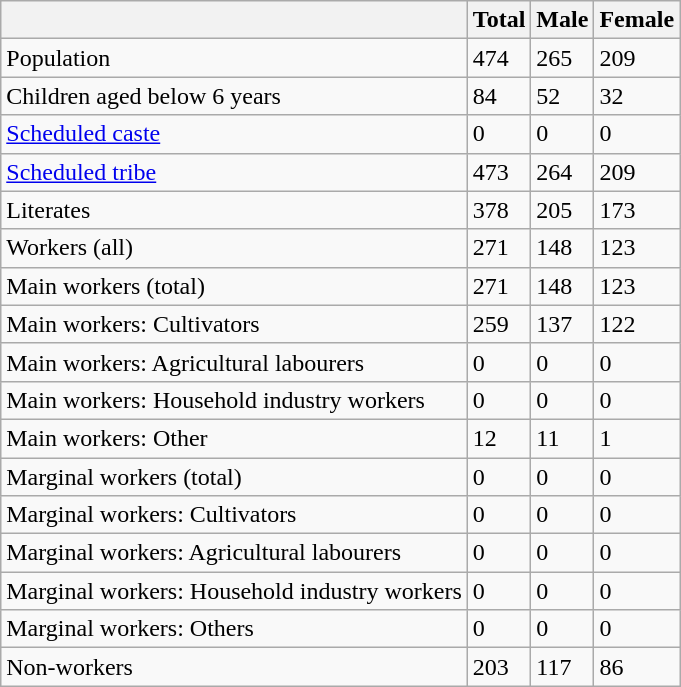<table class="wikitable sortable">
<tr>
<th></th>
<th>Total</th>
<th>Male</th>
<th>Female</th>
</tr>
<tr>
<td>Population</td>
<td>474</td>
<td>265</td>
<td>209</td>
</tr>
<tr>
<td>Children aged below 6 years</td>
<td>84</td>
<td>52</td>
<td>32</td>
</tr>
<tr>
<td><a href='#'>Scheduled caste</a></td>
<td>0</td>
<td>0</td>
<td>0</td>
</tr>
<tr>
<td><a href='#'>Scheduled tribe</a></td>
<td>473</td>
<td>264</td>
<td>209</td>
</tr>
<tr>
<td>Literates</td>
<td>378</td>
<td>205</td>
<td>173</td>
</tr>
<tr>
<td>Workers (all)</td>
<td>271</td>
<td>148</td>
<td>123</td>
</tr>
<tr>
<td>Main workers (total)</td>
<td>271</td>
<td>148</td>
<td>123</td>
</tr>
<tr>
<td>Main workers: Cultivators</td>
<td>259</td>
<td>137</td>
<td>122</td>
</tr>
<tr>
<td>Main workers: Agricultural labourers</td>
<td>0</td>
<td>0</td>
<td>0</td>
</tr>
<tr>
<td>Main workers: Household industry workers</td>
<td>0</td>
<td>0</td>
<td>0</td>
</tr>
<tr>
<td>Main workers: Other</td>
<td>12</td>
<td>11</td>
<td>1</td>
</tr>
<tr>
<td>Marginal workers (total)</td>
<td>0</td>
<td>0</td>
<td>0</td>
</tr>
<tr>
<td>Marginal workers: Cultivators</td>
<td>0</td>
<td>0</td>
<td>0</td>
</tr>
<tr>
<td>Marginal workers: Agricultural labourers</td>
<td>0</td>
<td>0</td>
<td>0</td>
</tr>
<tr>
<td>Marginal workers: Household industry workers</td>
<td>0</td>
<td>0</td>
<td>0</td>
</tr>
<tr>
<td>Marginal workers: Others</td>
<td>0</td>
<td>0</td>
<td>0</td>
</tr>
<tr>
<td>Non-workers</td>
<td>203</td>
<td>117</td>
<td>86</td>
</tr>
</table>
